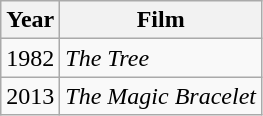<table class="wikitable">
<tr>
<th>Year</th>
<th>Film</th>
</tr>
<tr>
<td>1982</td>
<td><em>The Tree</em></td>
</tr>
<tr>
<td>2013</td>
<td><em>The Magic Bracelet</em></td>
</tr>
</table>
